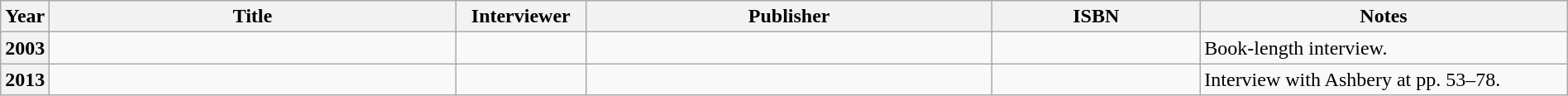<table class="sortable wikitable" width="100%">
<tr>
<th style="width: 2em">Year</th>
<th style="width: 20em">Title</th>
<th>Interviewer</th>
<th style="width: 20em">Publisher</th>
<th style="width: 10em">ISBN</th>
<th class="unsortable">Notes</th>
</tr>
<tr>
<th scope="row" style="text-align: center;">2003</th>
<td></td>
<td></td>
<td></td>
<td style="text-align: center"></td>
<td>Book-length interview.</td>
</tr>
<tr>
<th scope="row" style="text-align: center;">2013</th>
<td></td>
<td></td>
<td></td>
<td style="text-align: center"></td>
<td>Interview with Ashbery at pp. 53–78.</td>
</tr>
</table>
